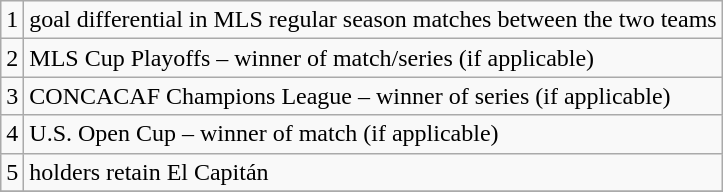<table class="wikitable" style="text-align: left;">
<tr>
<td>1</td>
<td>goal differential in MLS regular season matches between the two teams</td>
</tr>
<tr>
<td>2</td>
<td>MLS Cup Playoffs – winner of match/series (if applicable)</td>
</tr>
<tr>
<td>3</td>
<td>CONCACAF Champions League – winner of series (if applicable)</td>
</tr>
<tr>
<td>4</td>
<td>U.S. Open Cup – winner of match (if applicable)</td>
</tr>
<tr>
<td>5</td>
<td>holders retain El Capitán</td>
</tr>
<tr>
</tr>
</table>
